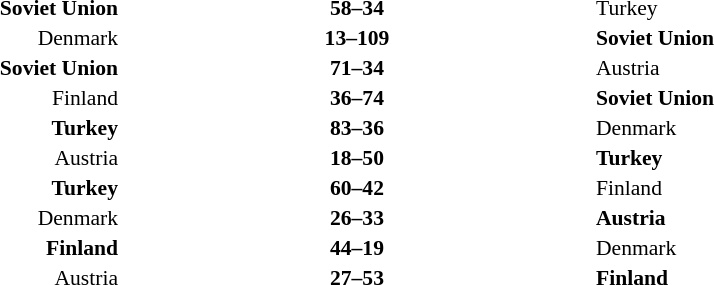<table width=75% cellspacing=1>
<tr>
<th width=25%></th>
<th width=25%></th>
<th width=25%></th>
</tr>
<tr style=font-size:90%>
<td align=right><strong>Soviet Union</strong></td>
<td align=center><strong>58–34</strong></td>
<td>Turkey</td>
</tr>
<tr style=font-size:90%>
<td align=right>Denmark</td>
<td align=center><strong>13–109</strong></td>
<td><strong>Soviet Union</strong></td>
</tr>
<tr style=font-size:90%>
<td align=right><strong>Soviet Union</strong></td>
<td align=center><strong>71–34</strong></td>
<td>Austria</td>
</tr>
<tr style=font-size:90%>
<td align=right>Finland</td>
<td align=center><strong>36–74</strong></td>
<td><strong>Soviet Union</strong></td>
</tr>
<tr style=font-size:90%>
<td align=right><strong>Turkey</strong></td>
<td align=center><strong>83–36</strong></td>
<td>Denmark</td>
</tr>
<tr style=font-size:90%>
<td align=right>Austria</td>
<td align=center><strong>18–50</strong></td>
<td><strong>Turkey</strong></td>
</tr>
<tr style=font-size:90%>
<td align=right><strong>Turkey</strong></td>
<td align=center><strong>60–42</strong></td>
<td>Finland</td>
</tr>
<tr style=font-size:90%>
<td align=right>Denmark</td>
<td align=center><strong>26–33</strong></td>
<td><strong>Austria</strong></td>
</tr>
<tr style=font-size:90%>
<td align=right><strong>Finland</strong></td>
<td align=center><strong>44–19</strong></td>
<td>Denmark</td>
</tr>
<tr style=font-size:90%>
<td align=right>Austria</td>
<td align=center><strong>27–53</strong></td>
<td><strong>Finland</strong></td>
</tr>
</table>
